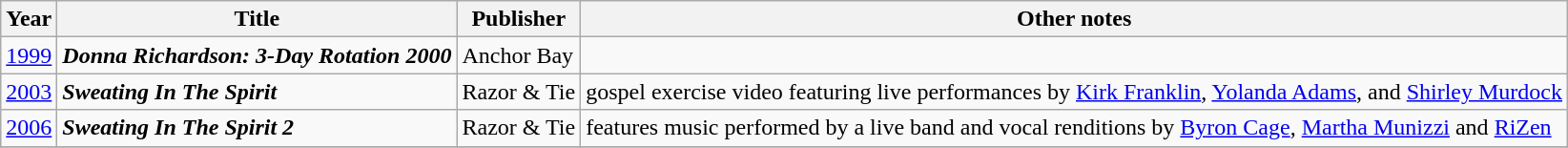<table class="wikitable">
<tr>
<th>Year</th>
<th>Title</th>
<th>Publisher</th>
<th>Other notes</th>
</tr>
<tr>
<td><a href='#'>1999</a></td>
<td><strong><em>Donna Richardson: 3-Day Rotation 2000</em></strong></td>
<td>Anchor Bay</td>
<td></td>
</tr>
<tr>
<td><a href='#'>2003</a></td>
<td><strong><em>Sweating In The Spirit</em></strong></td>
<td>Razor & Tie</td>
<td>gospel exercise video featuring live performances by <a href='#'>Kirk Franklin</a>, <a href='#'>Yolanda Adams</a>, and <a href='#'>Shirley Murdock</a></td>
</tr>
<tr>
<td><a href='#'>2006</a></td>
<td><strong><em>Sweating In The Spirit 2</em></strong></td>
<td>Razor & Tie</td>
<td>features music performed by a live band and vocal renditions by <a href='#'>Byron Cage</a>, <a href='#'>Martha Munizzi</a> and <a href='#'>RiZen</a></td>
</tr>
<tr>
</tr>
</table>
